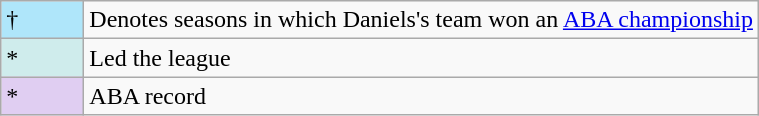<table class="wikitable">
<tr>
<td style="background:#afe6fa; width:3em;">†</td>
<td>Denotes seasons in which Daniels's team won an <a href='#'>ABA championship</a></td>
</tr>
<tr>
<td style="background:#cfecec; width:3em;">*</td>
<td>Led the league</td>
</tr>
<tr>
<td style="background:#E0CEF2; width:3em;">*</td>
<td>ABA record</td>
</tr>
</table>
